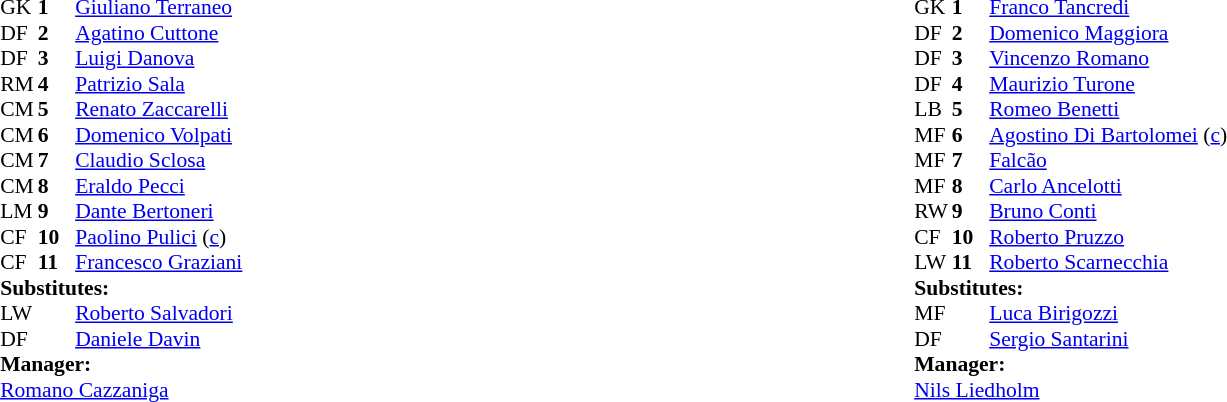<table width="100%">
<tr>
<td valign="top" width="50%"><br><table style="font-size: 90%" cellspacing="0" cellpadding="0" align=center>
<tr>
<th width="25"></th>
<th width="25"></th>
</tr>
<tr>
<td>GK</td>
<td><strong>1</strong></td>
<td> <a href='#'>Giuliano Terraneo</a></td>
</tr>
<tr>
<td>DF</td>
<td><strong>2</strong></td>
<td> <a href='#'>Agatino Cuttone</a></td>
</tr>
<tr>
<td>DF</td>
<td><strong>3</strong></td>
<td> <a href='#'>Luigi Danova</a></td>
</tr>
<tr>
<td>RM</td>
<td><strong>4</strong></td>
<td> <a href='#'>Patrizio Sala</a></td>
</tr>
<tr>
<td>CM</td>
<td><strong>5</strong></td>
<td> <a href='#'>Renato Zaccarelli</a></td>
<td></td>
<td></td>
</tr>
<tr>
<td>CM</td>
<td><strong>6</strong></td>
<td> <a href='#'>Domenico Volpati</a></td>
</tr>
<tr>
<td>CM</td>
<td><strong>7</strong></td>
<td> <a href='#'>Claudio Sclosa</a></td>
</tr>
<tr>
<td>CM</td>
<td><strong>8</strong></td>
<td> <a href='#'>Eraldo Pecci</a></td>
</tr>
<tr>
<td>LM</td>
<td><strong>9</strong></td>
<td> <a href='#'>Dante Bertoneri</a></td>
</tr>
<tr>
<td>CF</td>
<td><strong>10</strong></td>
<td> <a href='#'>Paolino Pulici</a> (<a href='#'>c</a>)</td>
<td></td>
<td></td>
</tr>
<tr>
<td>CF</td>
<td><strong>11</strong></td>
<td> <a href='#'>Francesco Graziani</a></td>
</tr>
<tr>
<td colspan=4><strong>Substitutes:</strong></td>
</tr>
<tr>
<td>LW</td>
<td></td>
<td> <a href='#'>Roberto Salvadori</a></td>
<td></td>
<td></td>
</tr>
<tr>
<td>DF</td>
<td></td>
<td> <a href='#'>Daniele Davin</a></td>
<td></td>
<td></td>
</tr>
<tr>
<td colspan=4><strong>Manager:</strong></td>
</tr>
<tr>
<td colspan="4"> <a href='#'>Romano Cazzaniga</a></td>
</tr>
</table>
</td>
<td valign="top"></td>
<td valign="top" width="50%"><br><table style="font-size: 90%" cellspacing="0" cellpadding="0" align=center>
<tr>
<th width=25></th>
<th width=25></th>
</tr>
<tr>
<td>GK</td>
<td><strong>1</strong></td>
<td> <a href='#'>Franco Tancredi</a></td>
</tr>
<tr>
<td>DF</td>
<td><strong>2</strong></td>
<td> <a href='#'>Domenico Maggiora</a></td>
</tr>
<tr>
<td>DF</td>
<td><strong>3</strong></td>
<td> <a href='#'>Vincenzo Romano</a></td>
</tr>
<tr>
<td>DF</td>
<td><strong>4</strong></td>
<td> <a href='#'>Maurizio Turone</a></td>
<td></td>
<td></td>
</tr>
<tr>
<td>LB</td>
<td><strong>5</strong></td>
<td> <a href='#'>Romeo Benetti</a></td>
</tr>
<tr>
<td>MF</td>
<td><strong>6</strong></td>
<td> <a href='#'>Agostino Di Bartolomei</a> (<a href='#'>c</a>)</td>
</tr>
<tr>
<td>MF</td>
<td><strong>7</strong></td>
<td> <a href='#'>Falcão</a></td>
</tr>
<tr>
<td>MF</td>
<td><strong>8</strong></td>
<td> <a href='#'>Carlo Ancelotti</a></td>
</tr>
<tr>
<td>RW</td>
<td><strong>9</strong></td>
<td> <a href='#'>Bruno Conti</a></td>
</tr>
<tr>
<td>CF</td>
<td><strong>10</strong></td>
<td> <a href='#'>Roberto Pruzzo</a></td>
<td></td>
<td></td>
</tr>
<tr>
<td>LW</td>
<td><strong>11</strong></td>
<td> <a href='#'>Roberto Scarnecchia</a></td>
</tr>
<tr>
<td colspan=4><strong>Substitutes:</strong></td>
</tr>
<tr>
<td>MF</td>
<td></td>
<td> <a href='#'>Luca Birigozzi</a></td>
<td></td>
<td></td>
</tr>
<tr>
<td>DF</td>
<td></td>
<td> <a href='#'>Sergio Santarini</a></td>
<td></td>
<td></td>
</tr>
<tr>
<td colspan=4><strong>Manager:</strong></td>
</tr>
<tr>
<td colspan="4"> <a href='#'>Nils Liedholm</a></td>
</tr>
</table>
</td>
</tr>
</table>
